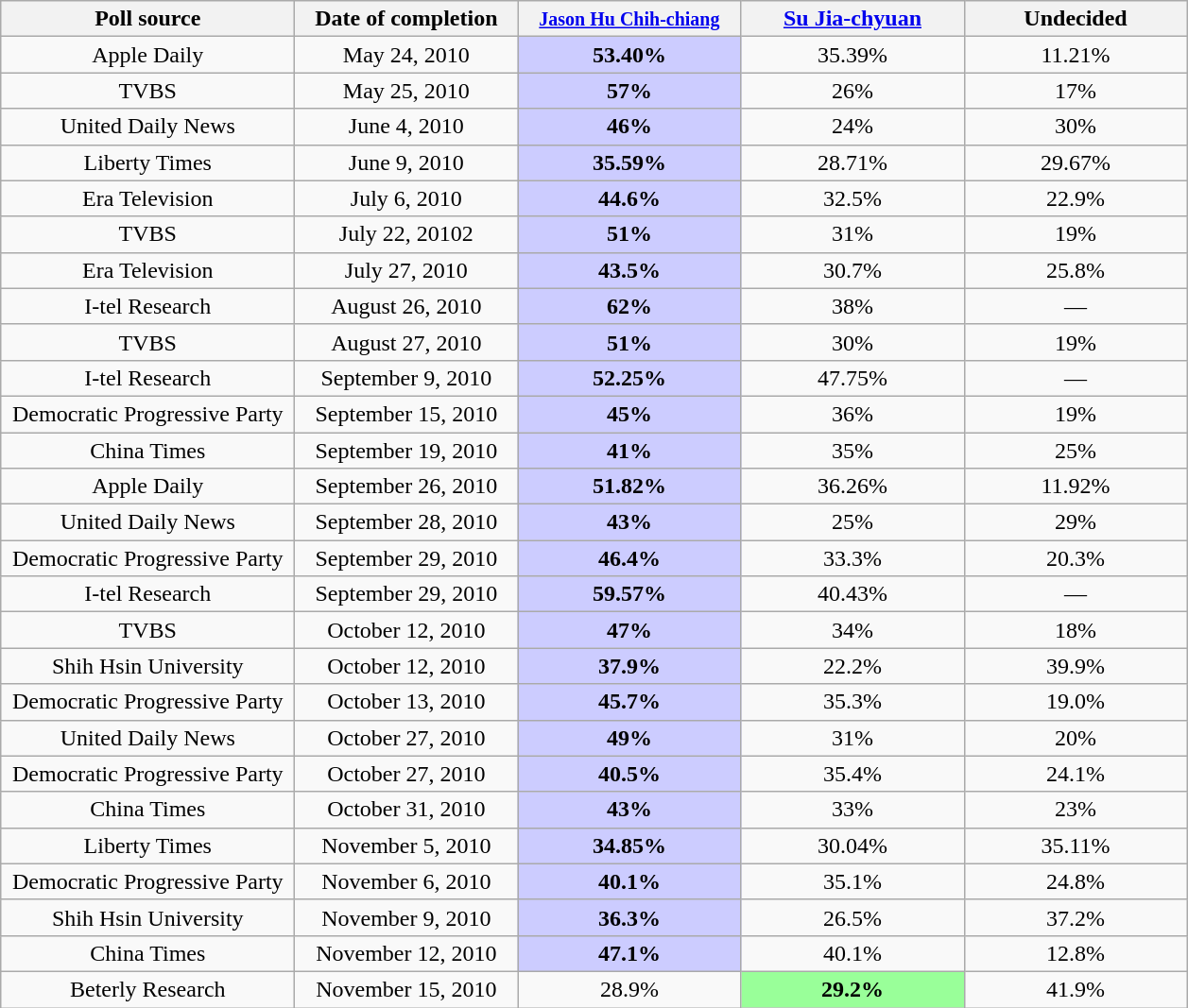<table class="wikitable collapsible" style="text-align:center">
<tr style="background-color:# E9E9E9">
<th style="width:200px;">Poll source</th>
<th style="width:150px;">Date of completion</th>
<th style="width:150px;"><small><a href='#'>Jason Hu Chih-chiang</a></small></th>
<th style="width:150px;"><a href='#'>Su Jia-chyuan</a></th>
<th style="width:150px;">Undecided</th>
</tr>
<tr>
<td>Apple Daily</td>
<td>May 24, 2010</td>
<td style="background-color:#CCCCFF"><strong>53.40%</strong></td>
<td>35.39%</td>
<td>11.21%</td>
</tr>
<tr>
<td>TVBS</td>
<td>May 25, 2010</td>
<td style="background-color:#CCCCFF"><strong>57%</strong></td>
<td>26%</td>
<td>17%</td>
</tr>
<tr>
<td>United Daily News</td>
<td>June 4, 2010</td>
<td style="background-color:#CCCCFF"><strong>46%</strong></td>
<td>24%</td>
<td>30%</td>
</tr>
<tr>
<td>Liberty Times</td>
<td>June 9, 2010</td>
<td style="background-color:#CCCCFF"><strong>35.59%</strong></td>
<td>28.71%</td>
<td>29.67%</td>
</tr>
<tr>
<td>Era Television</td>
<td>July 6, 2010</td>
<td style="background-color:#CCCCFF"><strong>44.6%</strong></td>
<td>32.5%</td>
<td>22.9%</td>
</tr>
<tr>
<td>TVBS</td>
<td>July 22, 20102</td>
<td style="background-color:#CCCCFF"><strong>51%</strong></td>
<td>31%</td>
<td>19%</td>
</tr>
<tr>
<td>Era Television</td>
<td>July 27, 2010</td>
<td style="background-color:#CCCCFF"><strong>43.5%</strong></td>
<td>30.7%</td>
<td>25.8%</td>
</tr>
<tr>
<td>I-tel Research</td>
<td>August 26, 2010</td>
<td style="background-color:#CCCCFF"><strong>62%</strong></td>
<td>38%</td>
<td>—</td>
</tr>
<tr>
<td>TVBS</td>
<td>August 27, 2010</td>
<td style="background-color:#CCCCFF"><strong>51%</strong></td>
<td>30%</td>
<td>19%</td>
</tr>
<tr>
<td>I-tel Research</td>
<td>September 9, 2010</td>
<td style="background-color:#CCCCFF"><strong>52.25%</strong></td>
<td>47.75%</td>
<td>—</td>
</tr>
<tr>
<td>Democratic Progressive Party</td>
<td>September 15, 2010</td>
<td style="background-color:#CCCCFF"><strong>45%</strong></td>
<td>36%</td>
<td>19%</td>
</tr>
<tr>
<td>China Times</td>
<td>September 19, 2010</td>
<td style="background-color:#CCCCFF"><strong>41%</strong></td>
<td>35%</td>
<td>25%</td>
</tr>
<tr>
<td>Apple Daily</td>
<td>September 26, 2010</td>
<td style="background-color:#CCCCFF"><strong>51.82%</strong></td>
<td>36.26%</td>
<td>11.92%</td>
</tr>
<tr>
<td>United Daily News</td>
<td>September 28, 2010</td>
<td style="background-color:#CCCCFF"><strong>43%</strong></td>
<td>25%</td>
<td>29%</td>
</tr>
<tr>
<td>Democratic Progressive Party</td>
<td>September 29, 2010</td>
<td style="background-color:#CCCCFF"><strong>46.4%</strong></td>
<td>33.3%</td>
<td>20.3%</td>
</tr>
<tr>
<td>I-tel Research</td>
<td>September 29, 2010</td>
<td style="background-color:#CCCCFF"><strong>59.57%</strong></td>
<td>40.43%</td>
<td>—</td>
</tr>
<tr>
<td>TVBS</td>
<td>October 12, 2010</td>
<td style="background-color:#CCCCFF"><strong>47%</strong></td>
<td>34%</td>
<td>18%</td>
</tr>
<tr>
<td>Shih Hsin University</td>
<td>October 12, 2010</td>
<td style="background-color:#CCCCFF"><strong>37.9%</strong></td>
<td>22.2%</td>
<td>39.9%</td>
</tr>
<tr>
<td>Democratic Progressive Party</td>
<td>October 13, 2010</td>
<td style="background-color:#CCCCFF"><strong>45.7%</strong></td>
<td>35.3%</td>
<td>19.0%</td>
</tr>
<tr>
<td>United Daily News</td>
<td>October 27, 2010</td>
<td style="background-color:#CCCCFF"><strong>49%</strong></td>
<td>31%</td>
<td>20%</td>
</tr>
<tr>
<td>Democratic Progressive Party</td>
<td>October 27, 2010</td>
<td style="background-color:#CCCCFF"><strong>40.5%</strong></td>
<td>35.4%</td>
<td>24.1%</td>
</tr>
<tr>
<td>China Times</td>
<td>October 31, 2010</td>
<td style="background-color:#CCCCFF"><strong>43%</strong></td>
<td>33%</td>
<td>23%</td>
</tr>
<tr>
<td>Liberty Times</td>
<td>November 5, 2010</td>
<td style="background-color:#CCCCFF"><strong>34.85%</strong></td>
<td>30.04%</td>
<td>35.11%</td>
</tr>
<tr>
<td>Democratic Progressive Party</td>
<td>November 6, 2010</td>
<td style="background-color:#CCCCFF"><strong>40.1%</strong></td>
<td>35.1%</td>
<td>24.8%</td>
</tr>
<tr>
<td>Shih Hsin University</td>
<td>November 9, 2010</td>
<td style="background-color:#CCCCFF"><strong>36.3%</strong></td>
<td>26.5%</td>
<td>37.2%</td>
</tr>
<tr>
<td>China Times</td>
<td>November 12, 2010</td>
<td style="background-color:#CCCCFF"><strong>47.1%</strong></td>
<td>40.1%</td>
<td>12.8%</td>
</tr>
<tr>
<td>Beterly Research</td>
<td>November 15, 2010</td>
<td>28.9%</td>
<td style="background-color:#99FF99"><strong>29.2%</strong></td>
<td>41.9%</td>
</tr>
</table>
